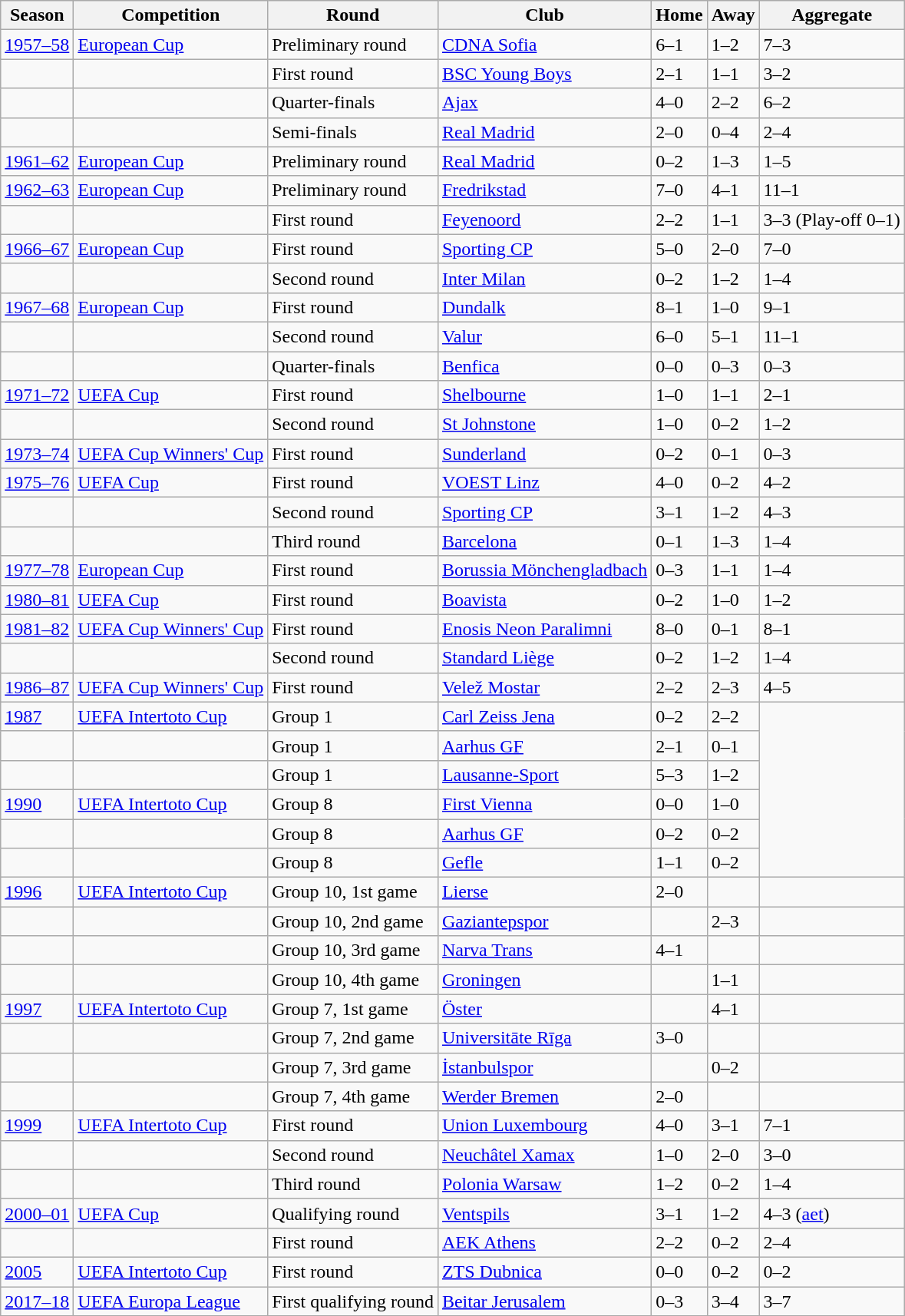<table class="wikitable">
<tr>
<th>Season</th>
<th>Competition</th>
<th>Round</th>
<th>Club</th>
<th>Home</th>
<th>Away</th>
<th>Aggregate</th>
</tr>
<tr>
<td><a href='#'>1957–58</a></td>
<td><a href='#'>European Cup</a></td>
<td>Preliminary round</td>
<td> <a href='#'>CDNA Sofia</a></td>
<td>6–1</td>
<td>1–2</td>
<td>7–3</td>
</tr>
<tr>
<td></td>
<td></td>
<td>First round</td>
<td> <a href='#'>BSC Young Boys</a></td>
<td>2–1</td>
<td>1–1</td>
<td>3–2</td>
</tr>
<tr>
<td></td>
<td></td>
<td>Quarter-finals</td>
<td> <a href='#'>Ajax</a></td>
<td>4–0</td>
<td>2–2</td>
<td>6–2</td>
</tr>
<tr>
<td></td>
<td></td>
<td>Semi-finals</td>
<td> <a href='#'>Real Madrid</a></td>
<td>2–0</td>
<td>0–4</td>
<td>2–4</td>
</tr>
<tr>
<td><a href='#'>1961–62</a></td>
<td><a href='#'>European Cup</a></td>
<td>Preliminary round</td>
<td> <a href='#'>Real Madrid</a></td>
<td>0–2</td>
<td>1–3</td>
<td>1–5</td>
</tr>
<tr>
<td><a href='#'>1962–63</a></td>
<td><a href='#'>European Cup</a></td>
<td>Preliminary round</td>
<td> <a href='#'>Fredrikstad</a></td>
<td>7–0</td>
<td>4–1</td>
<td>11–1</td>
</tr>
<tr>
<td></td>
<td></td>
<td>First round</td>
<td> <a href='#'>Feyenoord</a></td>
<td>2–2</td>
<td>1–1</td>
<td>3–3 (Play-off 0–1)</td>
</tr>
<tr>
<td><a href='#'>1966–67</a></td>
<td><a href='#'>European Cup</a></td>
<td>First round</td>
<td> <a href='#'>Sporting CP</a></td>
<td>5–0</td>
<td>2–0</td>
<td>7–0</td>
</tr>
<tr>
<td></td>
<td></td>
<td>Second round</td>
<td> <a href='#'>Inter Milan</a></td>
<td>0–2</td>
<td>1–2</td>
<td>1–4</td>
</tr>
<tr>
<td><a href='#'>1967–68</a></td>
<td><a href='#'>European Cup</a></td>
<td>First round</td>
<td> <a href='#'>Dundalk</a></td>
<td>8–1</td>
<td>1–0</td>
<td>9–1</td>
</tr>
<tr>
<td></td>
<td></td>
<td>Second round</td>
<td> <a href='#'>Valur</a></td>
<td>6–0</td>
<td>5–1</td>
<td>11–1</td>
</tr>
<tr>
<td></td>
<td></td>
<td>Quarter-finals</td>
<td> <a href='#'>Benfica</a></td>
<td>0–0</td>
<td>0–3</td>
<td>0–3</td>
</tr>
<tr>
<td><a href='#'>1971–72</a></td>
<td><a href='#'>UEFA Cup</a></td>
<td>First round</td>
<td> <a href='#'>Shelbourne</a></td>
<td>1–0</td>
<td>1–1</td>
<td>2–1</td>
</tr>
<tr>
<td></td>
<td></td>
<td>Second round</td>
<td> <a href='#'>St Johnstone</a></td>
<td>1–0</td>
<td>0–2</td>
<td>1–2</td>
</tr>
<tr>
<td><a href='#'>1973–74</a></td>
<td><a href='#'>UEFA Cup Winners' Cup</a></td>
<td>First round</td>
<td> <a href='#'>Sunderland</a></td>
<td>0–2</td>
<td>0–1</td>
<td>0–3</td>
</tr>
<tr>
<td><a href='#'>1975–76</a></td>
<td><a href='#'>UEFA Cup</a></td>
<td>First round</td>
<td> <a href='#'>VOEST Linz</a></td>
<td>4–0</td>
<td>0–2</td>
<td>4–2</td>
</tr>
<tr>
<td></td>
<td></td>
<td>Second round</td>
<td> <a href='#'>Sporting CP</a></td>
<td>3–1</td>
<td>1–2</td>
<td>4–3</td>
</tr>
<tr>
<td></td>
<td></td>
<td>Third round</td>
<td> <a href='#'>Barcelona</a></td>
<td>0–1</td>
<td>1–3</td>
<td>1–4</td>
</tr>
<tr>
<td><a href='#'>1977–78</a></td>
<td><a href='#'>European Cup</a></td>
<td>First round</td>
<td> <a href='#'>Borussia Mönchengladbach</a></td>
<td>0–3</td>
<td>1–1</td>
<td>1–4</td>
</tr>
<tr>
<td><a href='#'>1980–81</a></td>
<td><a href='#'>UEFA Cup</a></td>
<td>First round</td>
<td> <a href='#'>Boavista</a></td>
<td>0–2</td>
<td>1–0</td>
<td>1–2</td>
</tr>
<tr>
<td><a href='#'>1981–82</a></td>
<td><a href='#'>UEFA Cup Winners' Cup</a></td>
<td>First round</td>
<td> <a href='#'>Enosis Neon Paralimni</a></td>
<td>8–0</td>
<td>0–1</td>
<td>8–1</td>
</tr>
<tr>
<td></td>
<td></td>
<td>Second round</td>
<td> <a href='#'>Standard Liège</a></td>
<td>0–2</td>
<td>1–2</td>
<td>1–4</td>
</tr>
<tr>
<td><a href='#'>1986–87</a></td>
<td><a href='#'>UEFA Cup Winners' Cup</a></td>
<td>First round</td>
<td> <a href='#'>Velež Mostar</a></td>
<td>2–2</td>
<td>2–3</td>
<td>4–5</td>
</tr>
<tr>
<td><a href='#'>1987</a></td>
<td><a href='#'>UEFA Intertoto Cup</a></td>
<td>Group 1</td>
<td> <a href='#'>Carl Zeiss Jena</a></td>
<td>0–2</td>
<td>2–2</td>
</tr>
<tr>
<td></td>
<td></td>
<td>Group 1</td>
<td> <a href='#'>Aarhus GF</a></td>
<td>2–1</td>
<td>0–1</td>
</tr>
<tr>
<td></td>
<td></td>
<td>Group 1</td>
<td> <a href='#'>Lausanne-Sport</a></td>
<td>5–3</td>
<td>1–2</td>
</tr>
<tr>
<td><a href='#'>1990</a></td>
<td><a href='#'>UEFA Intertoto Cup</a></td>
<td>Group 8</td>
<td> <a href='#'>First Vienna</a></td>
<td>0–0</td>
<td>1–0</td>
</tr>
<tr>
<td></td>
<td></td>
<td>Group 8</td>
<td> <a href='#'>Aarhus GF</a></td>
<td>0–2</td>
<td>0–2</td>
</tr>
<tr>
<td></td>
<td></td>
<td>Group 8</td>
<td> <a href='#'>Gefle</a></td>
<td>1–1</td>
<td>0–2</td>
</tr>
<tr>
<td><a href='#'>1996</a></td>
<td><a href='#'>UEFA Intertoto Cup</a></td>
<td>Group 10, 1st game</td>
<td> <a href='#'>Lierse</a></td>
<td>2–0</td>
<td></td>
<td></td>
</tr>
<tr>
<td></td>
<td></td>
<td>Group 10, 2nd game</td>
<td> <a href='#'>Gaziantepspor</a></td>
<td></td>
<td>2–3</td>
<td></td>
</tr>
<tr>
<td></td>
<td></td>
<td>Group 10, 3rd game</td>
<td> <a href='#'>Narva Trans</a></td>
<td>4–1</td>
<td></td>
<td></td>
</tr>
<tr>
<td></td>
<td></td>
<td>Group 10, 4th game</td>
<td> <a href='#'>Groningen</a></td>
<td></td>
<td>1–1</td>
<td></td>
</tr>
<tr>
<td><a href='#'>1997</a></td>
<td><a href='#'>UEFA Intertoto Cup</a></td>
<td>Group 7, 1st game</td>
<td> <a href='#'>Öster</a></td>
<td></td>
<td>4–1</td>
<td></td>
</tr>
<tr>
<td></td>
<td></td>
<td>Group 7, 2nd game</td>
<td> <a href='#'>Universitāte Rīga</a></td>
<td>3–0</td>
<td></td>
<td></td>
</tr>
<tr>
<td></td>
<td></td>
<td>Group 7, 3rd game</td>
<td> <a href='#'>İstanbulspor</a></td>
<td></td>
<td>0–2</td>
<td></td>
</tr>
<tr>
<td></td>
<td></td>
<td>Group 7, 4th game</td>
<td> <a href='#'>Werder Bremen</a></td>
<td>2–0</td>
<td></td>
<td></td>
</tr>
<tr>
<td><a href='#'>1999</a></td>
<td><a href='#'>UEFA Intertoto Cup</a></td>
<td>First round</td>
<td> <a href='#'>Union Luxembourg</a></td>
<td>4–0</td>
<td>3–1</td>
<td>7–1</td>
</tr>
<tr>
<td></td>
<td></td>
<td>Second round</td>
<td> <a href='#'>Neuchâtel Xamax</a></td>
<td>1–0</td>
<td>2–0</td>
<td>3–0</td>
</tr>
<tr>
<td></td>
<td></td>
<td>Third round</td>
<td> <a href='#'>Polonia Warsaw</a></td>
<td>1–2</td>
<td>0–2</td>
<td>1–4</td>
</tr>
<tr>
<td><a href='#'>2000–01</a></td>
<td><a href='#'>UEFA Cup</a></td>
<td>Qualifying round</td>
<td> <a href='#'>Ventspils</a></td>
<td>3–1</td>
<td>1–2</td>
<td>4–3 (<a href='#'>aet</a>)</td>
</tr>
<tr>
<td></td>
<td></td>
<td>First round</td>
<td> <a href='#'>AEK Athens</a></td>
<td>2–2</td>
<td>0–2</td>
<td>2–4</td>
</tr>
<tr>
<td><a href='#'>2005</a></td>
<td><a href='#'>UEFA Intertoto Cup</a></td>
<td>First round</td>
<td> <a href='#'>ZTS Dubnica</a></td>
<td>0–0</td>
<td>0–2</td>
<td>0–2</td>
</tr>
<tr>
<td><a href='#'>2017–18</a></td>
<td><a href='#'>UEFA Europa League</a></td>
<td>First qualifying round</td>
<td> <a href='#'>Beitar Jerusalem</a></td>
<td>0–3</td>
<td>3–4</td>
<td>3–7</td>
</tr>
<tr>
</tr>
</table>
